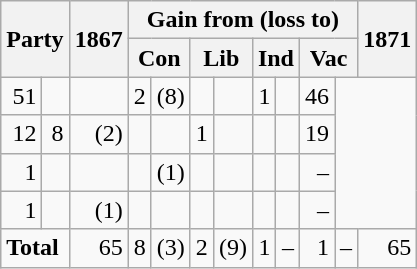<table class="wikitable" style="text-align:right">
<tr>
<th rowspan="2" colspan="2">Party</th>
<th rowspan="2" style="width:1em;">1867</th>
<th colspan="8">Gain from (loss to)</th>
<th rowspan="2" style="width:1em;">1871</th>
</tr>
<tr>
<th colspan="2">Con</th>
<th colspan="2">Lib</th>
<th colspan="2">Ind</th>
<th colspan="2">Vac</th>
</tr>
<tr>
<td>51</td>
<td></td>
<td></td>
<td>2</td>
<td>(8)</td>
<td></td>
<td></td>
<td>1</td>
<td></td>
<td>46</td>
</tr>
<tr>
<td>12</td>
<td>8</td>
<td>(2)</td>
<td></td>
<td></td>
<td>1</td>
<td></td>
<td></td>
<td></td>
<td>19</td>
</tr>
<tr>
<td>1</td>
<td></td>
<td></td>
<td></td>
<td>(1)</td>
<td></td>
<td></td>
<td></td>
<td></td>
<td>–</td>
</tr>
<tr>
<td>1</td>
<td></td>
<td>(1)</td>
<td></td>
<td></td>
<td></td>
<td></td>
<td></td>
<td></td>
<td>–</td>
</tr>
<tr>
<td colspan="2" style="text-align:left;"><strong>Total</strong></td>
<td>65</td>
<td>8</td>
<td>(3)</td>
<td>2</td>
<td>(9)</td>
<td>1</td>
<td>–</td>
<td>1</td>
<td>–</td>
<td>65</td>
</tr>
</table>
